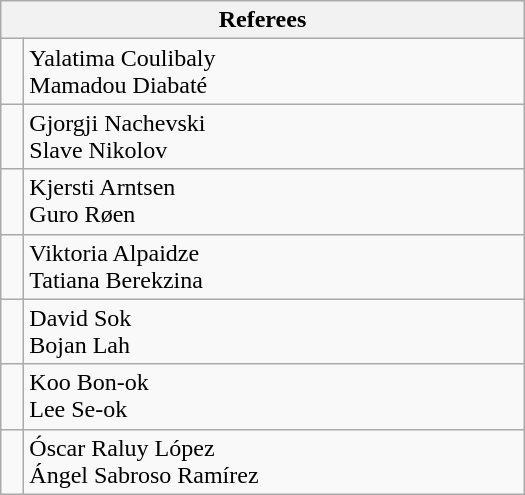<table class="wikitable" style="width:350px;">
<tr>
<th colspan=2>Referees</th>
</tr>
<tr>
<td align=left></td>
<td>Yalatima Coulibaly<br>Mamadou Diabaté</td>
</tr>
<tr>
<td align=left></td>
<td>Gjorgji Nachevski<br>Slave Nikolov</td>
</tr>
<tr>
<td align=left></td>
<td>Kjersti Arntsen<br>Guro Røen</td>
</tr>
<tr>
<td align=left></td>
<td>Viktoria Alpaidze<br>Tatiana Berekzina</td>
</tr>
<tr>
<td align=left></td>
<td>David Sok<br>Bojan Lah</td>
</tr>
<tr>
<td align=left></td>
<td>Koo Bon-ok<br>Lee Se-ok</td>
</tr>
<tr>
<td align=left></td>
<td>Óscar Raluy López <br> Ángel Sabroso Ramírez</td>
</tr>
</table>
